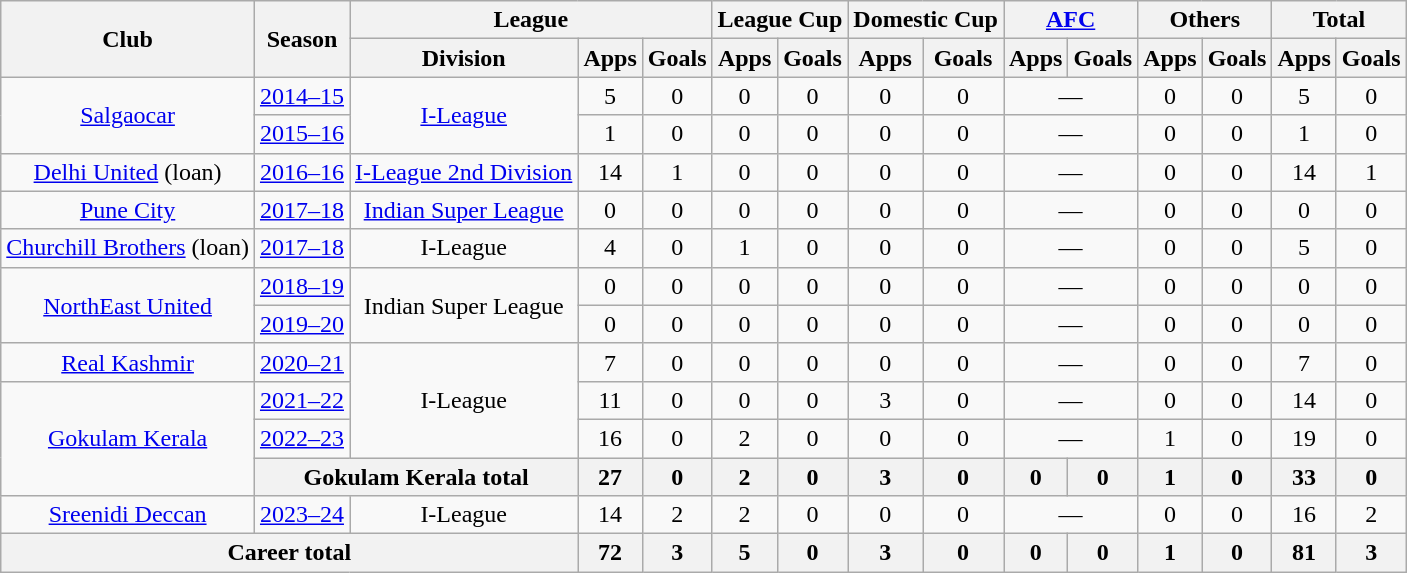<table class="wikitable" style="text-align: center;">
<tr>
<th rowspan="2">Club</th>
<th rowspan="2">Season</th>
<th colspan="3">League</th>
<th colspan="2">League Cup</th>
<th colspan="2">Domestic Cup</th>
<th colspan="2"><a href='#'>AFC</a></th>
<th colspan="2">Others</th>
<th colspan="2">Total</th>
</tr>
<tr>
<th>Division</th>
<th>Apps</th>
<th>Goals</th>
<th>Apps</th>
<th>Goals</th>
<th>Apps</th>
<th>Goals</th>
<th>Apps</th>
<th>Goals</th>
<th>Apps</th>
<th>Goals</th>
<th>Apps</th>
<th>Goals</th>
</tr>
<tr>
<td rowspan="2"><a href='#'>Salgaocar</a></td>
<td><a href='#'>2014–15</a></td>
<td rowspan="2"><a href='#'>I-League</a></td>
<td>5</td>
<td>0</td>
<td>0</td>
<td>0</td>
<td>0</td>
<td>0</td>
<td colspan="2">—</td>
<td>0</td>
<td>0</td>
<td>5</td>
<td>0</td>
</tr>
<tr>
<td><a href='#'>2015–16</a></td>
<td>1</td>
<td>0</td>
<td>0</td>
<td>0</td>
<td>0</td>
<td>0</td>
<td colspan="2">—</td>
<td>0</td>
<td>0</td>
<td>1</td>
<td>0</td>
</tr>
<tr>
<td rowspan="1"><a href='#'>Delhi United</a> (loan)</td>
<td><a href='#'>2016–16</a></td>
<td rowspan="1"><a href='#'>I-League 2nd Division</a></td>
<td>14</td>
<td>1</td>
<td>0</td>
<td>0</td>
<td>0</td>
<td>0</td>
<td colspan="2">—</td>
<td>0</td>
<td>0</td>
<td>14</td>
<td>1</td>
</tr>
<tr>
<td rowspan="1"><a href='#'>Pune City</a></td>
<td><a href='#'>2017–18</a></td>
<td rowspan="1"><a href='#'>Indian Super League</a></td>
<td>0</td>
<td>0</td>
<td>0</td>
<td>0</td>
<td>0</td>
<td>0</td>
<td colspan="2">—</td>
<td>0</td>
<td>0</td>
<td>0</td>
<td>0</td>
</tr>
<tr>
<td rowspan="1"><a href='#'>Churchill Brothers</a> (loan)</td>
<td><a href='#'>2017–18</a></td>
<td rowspan="1">I-League</td>
<td>4</td>
<td>0</td>
<td>1</td>
<td>0</td>
<td>0</td>
<td>0</td>
<td colspan="2">—</td>
<td>0</td>
<td>0</td>
<td>5</td>
<td>0</td>
</tr>
<tr>
<td rowspan="2"><a href='#'>NorthEast United</a></td>
<td><a href='#'>2018–19</a></td>
<td rowspan="2">Indian Super League</td>
<td>0</td>
<td>0</td>
<td>0</td>
<td>0</td>
<td>0</td>
<td>0</td>
<td colspan="2">—</td>
<td>0</td>
<td>0</td>
<td>0</td>
<td>0</td>
</tr>
<tr>
<td><a href='#'>2019–20</a></td>
<td>0</td>
<td>0</td>
<td>0</td>
<td>0</td>
<td>0</td>
<td>0</td>
<td colspan="2">—</td>
<td>0</td>
<td>0</td>
<td>0</td>
<td>0</td>
</tr>
<tr>
<td rowspan="1"><a href='#'>Real Kashmir</a></td>
<td><a href='#'>2020–21</a></td>
<td rowspan="3">I-League</td>
<td>7</td>
<td>0</td>
<td>0</td>
<td>0</td>
<td>0</td>
<td>0</td>
<td colspan="2">—</td>
<td>0</td>
<td>0</td>
<td>7</td>
<td>0</td>
</tr>
<tr>
<td rowspan="3"><a href='#'>Gokulam Kerala</a></td>
<td><a href='#'>2021–22</a></td>
<td>11</td>
<td>0</td>
<td>0</td>
<td>0</td>
<td>3</td>
<td>0</td>
<td colspan="2">—</td>
<td>0</td>
<td>0</td>
<td>14</td>
<td>0</td>
</tr>
<tr>
<td><a href='#'>2022–23</a></td>
<td>16</td>
<td>0</td>
<td>2</td>
<td>0</td>
<td>0</td>
<td>0</td>
<td colspan="2">—</td>
<td>1</td>
<td>0</td>
<td>19</td>
<td>0</td>
</tr>
<tr>
<th colspan="2">Gokulam Kerala total</th>
<th>27</th>
<th>0</th>
<th>2</th>
<th>0</th>
<th>3</th>
<th>0</th>
<th>0</th>
<th>0</th>
<th>1</th>
<th>0</th>
<th>33</th>
<th>0</th>
</tr>
<tr>
<td rowspan="1"><a href='#'>Sreenidi Deccan</a></td>
<td><a href='#'>2023–24</a></td>
<td rowspan="1">I-League</td>
<td>14</td>
<td>2</td>
<td>2</td>
<td>0</td>
<td>0</td>
<td>0</td>
<td colspan="2">—</td>
<td>0</td>
<td>0</td>
<td>16</td>
<td>2</td>
</tr>
<tr>
<th colspan="3">Career total</th>
<th>72</th>
<th>3</th>
<th>5</th>
<th>0</th>
<th>3</th>
<th>0</th>
<th>0</th>
<th>0</th>
<th>1</th>
<th>0</th>
<th>81</th>
<th>3</th>
</tr>
</table>
